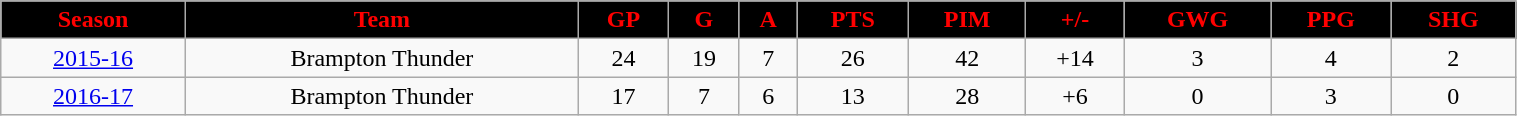<table class="wikitable" width="80%">
<tr align="center"  style="background:black;color:red;">
<td><strong>Season</strong></td>
<td><strong>Team</strong></td>
<td><strong>GP</strong></td>
<td><strong>G</strong></td>
<td><strong>A</strong></td>
<td><strong>PTS</strong></td>
<td><strong>PIM</strong></td>
<td><strong>+/-</strong></td>
<td><strong>GWG</strong></td>
<td><strong>PPG</strong></td>
<td><strong>SHG</strong></td>
</tr>
<tr align="center" bgcolor="">
<td><a href='#'>2015-16</a></td>
<td>Brampton Thunder</td>
<td>24</td>
<td>19</td>
<td>7</td>
<td>26</td>
<td>42</td>
<td>+14</td>
<td>3</td>
<td>4</td>
<td>2</td>
</tr>
<tr align="center" bgcolor="">
<td><a href='#'>2016-17</a></td>
<td>Brampton Thunder</td>
<td>17</td>
<td>7</td>
<td>6</td>
<td>13</td>
<td>28</td>
<td>+6</td>
<td>0</td>
<td>3</td>
<td>0</td>
</tr>
</table>
